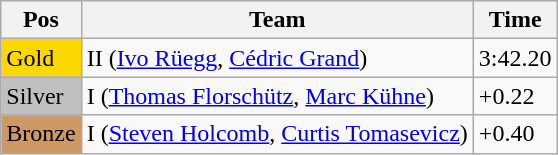<table class="wikitable">
<tr>
<th>Pos</th>
<th>Team</th>
<th>Time</th>
</tr>
<tr>
<td style="background:gold">Gold</td>
<td> II (<a href='#'>Ivo Rüegg</a>, <a href='#'>Cédric Grand</a>)</td>
<td>3:42.20</td>
</tr>
<tr>
<td style="background:silver">Silver</td>
<td> I (<a href='#'>Thomas Florschütz</a>, <a href='#'>Marc Kühne</a>)</td>
<td>+0.22</td>
</tr>
<tr>
<td style="background:#cc9966">Bronze</td>
<td> I (<a href='#'>Steven Holcomb</a>, <a href='#'>Curtis Tomasevicz</a>)</td>
<td>+0.40</td>
</tr>
</table>
